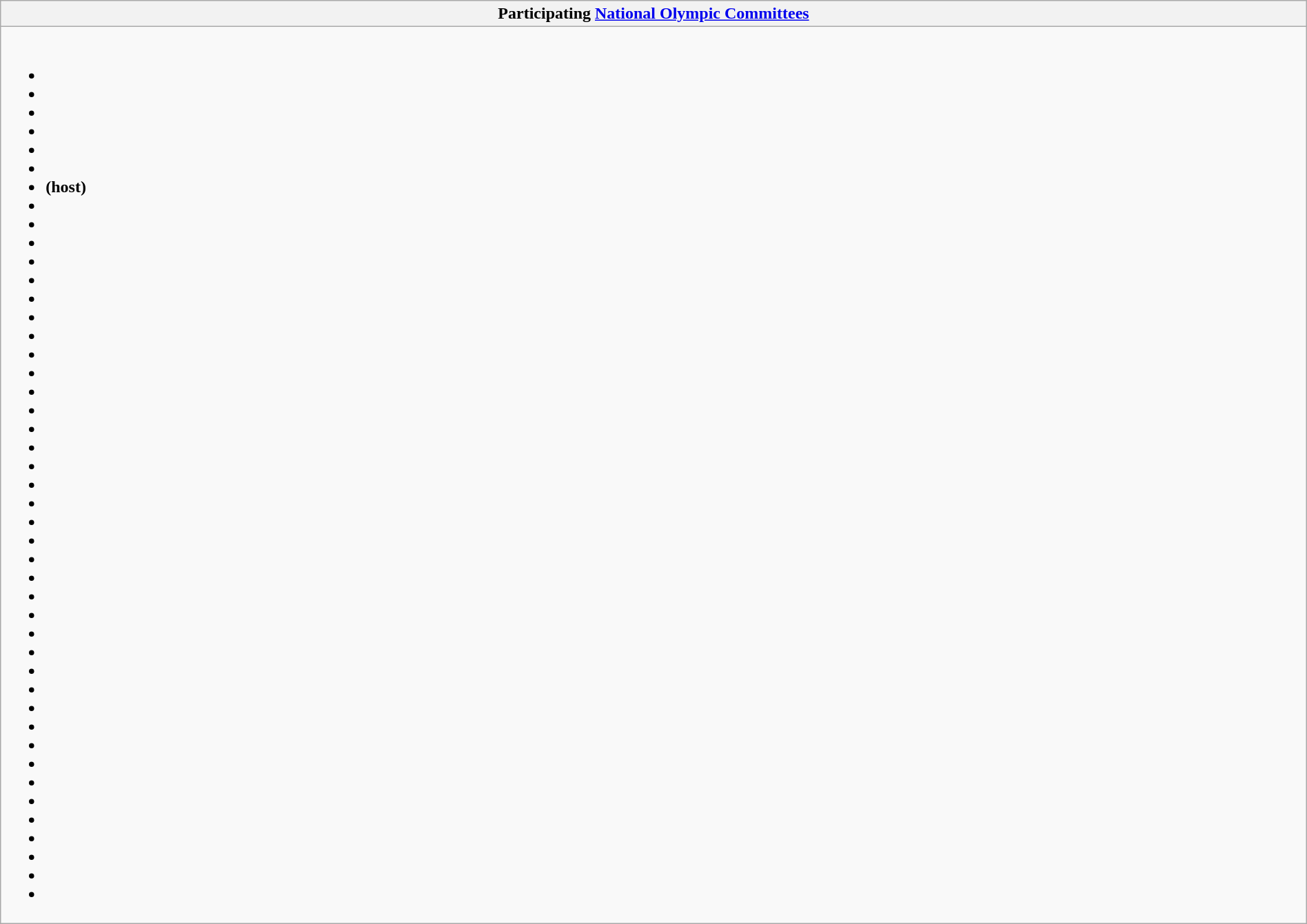<table class="wikitable collapsible" style="width:100%;">
<tr>
<th>Participating <a href='#'>National Olympic Committees</a></th>
</tr>
<tr>
<td><br><ul><li></li><li></li><li></li><li></li><li></li><li></li><li> <strong>(host)</strong></li><li></li><li></li><li></li><li></li><li></li><li></li><li></li><li></li><li></li><li></li><li></li><li></li><li></li><li></li><li></li><li></li><li></li><li></li><li></li><li></li><li></li><li></li><li></li><li></li><li></li><li></li><li></li><li></li><li></li><li></li><li></li><li></li><li></li><li></li><li></li><li></li><li></li><li></li></ul></td>
</tr>
</table>
